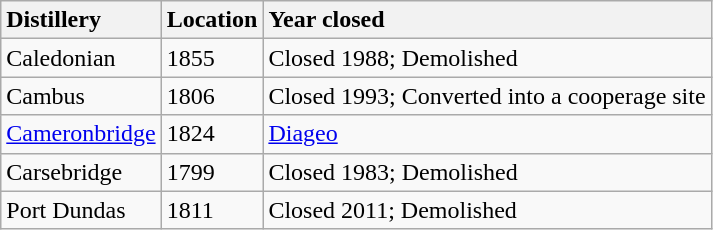<table class="sortable wikitable">
<tr>
<th style="text-align:left">Distillery</th>
<th style="text-align:left">Location</th>
<th style="text-align:left">Year closed</th>
</tr>
<tr>
<td>Caledonian</td>
<td>1855</td>
<td>Closed 1988; Demolished</td>
</tr>
<tr>
<td>Cambus</td>
<td>1806</td>
<td>Closed 1993; Converted into a cooperage site</td>
</tr>
<tr>
<td><a href='#'>Cameronbridge</a></td>
<td>1824</td>
<td><a href='#'>Diageo</a></td>
</tr>
<tr>
<td>Carsebridge</td>
<td>1799</td>
<td>Closed 1983; Demolished</td>
</tr>
<tr>
<td>Port Dundas</td>
<td>1811</td>
<td>Closed 2011; Demolished</td>
</tr>
</table>
